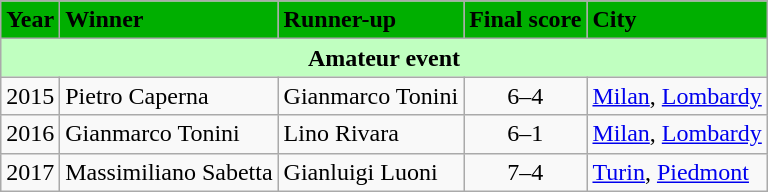<table class="wikitable" style="margin: auto">
<tr>
<th style="text-align: center; background-color: #00af00">Year</th>
<th style="text-align: left; background-color: #00af00">Winner</th>
<th style="text-align: left; background-color: #00af00">Runner-up</th>
<th style="text-align: left; background-color: #00af00">Final score</th>
<th style="text-align: left; background-color: #00af00">City</th>
</tr>
<tr>
<th colspan=6 style="text-align: center; background-color: #c0ffc0">Amateur event</th>
</tr>
<tr>
<td>2015</td>
<td> Pietro Caperna</td>
<td> Gianmarco Tonini</td>
<td style="text-align: center">6–4</td>
<td><a href='#'>Milan</a>, <a href='#'>Lombardy</a></td>
</tr>
<tr>
<td>2016</td>
<td> Gianmarco Tonini</td>
<td> Lino Rivara</td>
<td style="text-align: center">6–1</td>
<td><a href='#'>Milan</a>, <a href='#'>Lombardy</a></td>
</tr>
<tr>
<td>2017</td>
<td> Massimiliano Sabetta</td>
<td> Gianluigi Luoni</td>
<td style="text-align: center">7–4</td>
<td><a href='#'>Turin</a>, <a href='#'>Piedmont</a></td>
</tr>
</table>
